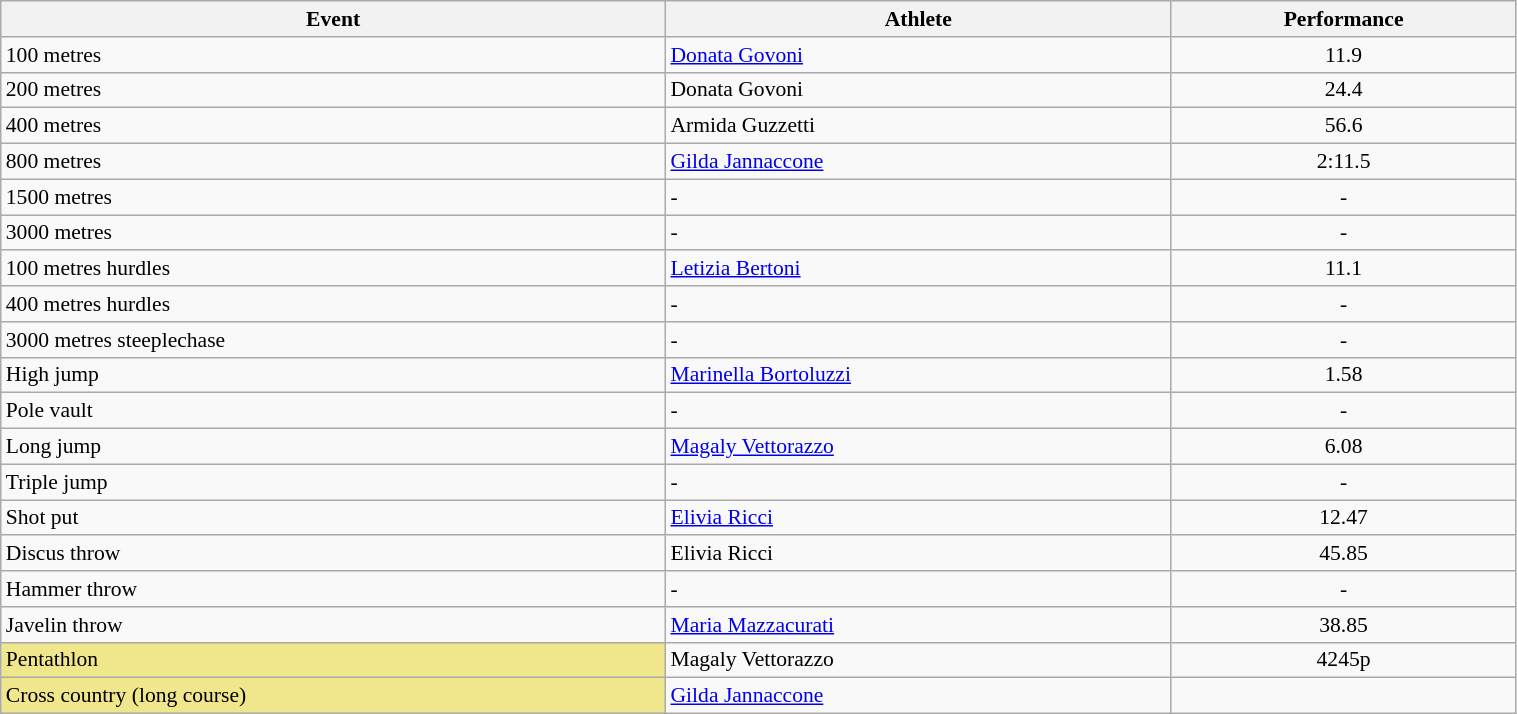<table class="wikitable" width=80% style="font-size:90%; text-align:left;">
<tr>
<th>Event</th>
<th>Athlete</th>
<th>Performance</th>
</tr>
<tr>
<td>100 metres</td>
<td><a href='#'>Donata Govoni</a></td>
<td align=center>11.9</td>
</tr>
<tr>
<td>200 metres</td>
<td>Donata Govoni</td>
<td align=center>24.4</td>
</tr>
<tr>
<td>400 metres</td>
<td>Armida Guzzetti</td>
<td align=center>56.6</td>
</tr>
<tr>
<td>800 metres</td>
<td><a href='#'>Gilda Jannaccone</a></td>
<td align=center>2:11.5</td>
</tr>
<tr>
<td>1500 metres</td>
<td>-</td>
<td align=center>-</td>
</tr>
<tr>
<td>3000 metres</td>
<td>-</td>
<td align=center>-</td>
</tr>
<tr>
<td>100 metres hurdles</td>
<td><a href='#'>Letizia Bertoni</a></td>
<td align=center>11.1</td>
</tr>
<tr>
<td>400 metres hurdles</td>
<td>-</td>
<td align=center>-</td>
</tr>
<tr>
<td>3000 metres steeplechase</td>
<td>-</td>
<td align=center>-</td>
</tr>
<tr>
<td>High jump</td>
<td><a href='#'>Marinella Bortoluzzi</a></td>
<td align=center>1.58</td>
</tr>
<tr>
<td>Pole vault</td>
<td>-</td>
<td align=center>-</td>
</tr>
<tr>
<td>Long jump</td>
<td><a href='#'>Magaly Vettorazzo</a></td>
<td align=center>6.08</td>
</tr>
<tr>
<td>Triple jump</td>
<td>-</td>
<td align=center>-</td>
</tr>
<tr>
<td>Shot put</td>
<td><a href='#'>Elivia Ricci</a></td>
<td align=center>12.47</td>
</tr>
<tr>
<td>Discus throw</td>
<td>Elivia Ricci</td>
<td align=center>45.85</td>
</tr>
<tr>
<td>Hammer throw</td>
<td>-</td>
<td align=center>-</td>
</tr>
<tr>
<td>Javelin throw</td>
<td><a href='#'>Maria Mazzacurati</a></td>
<td align=center>38.85</td>
</tr>
<tr>
<td bgcolor=khaki>Pentathlon</td>
<td>Magaly Vettorazzo</td>
<td align=center>4245p</td>
</tr>
<tr>
<td bgcolor=khaki>Cross country (long course)</td>
<td><a href='#'>Gilda Jannaccone</a></td>
<td align=center></td>
</tr>
</table>
